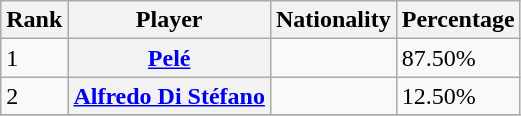<table class="wikitable sortable">
<tr>
<th scope=col>Rank</th>
<th scope=col>Player</th>
<th scope=col>Nationality</th>
<th scope=col>Percentage</th>
</tr>
<tr>
<td>1</td>
<th scope=row><a href='#'>Pelé</a></th>
<td></td>
<td>87.50%</td>
</tr>
<tr>
<td>2</td>
<th scope=row><a href='#'>Alfredo Di Stéfano</a></th>
<td><br></td>
<td>12.50%</td>
</tr>
<tr>
</tr>
</table>
